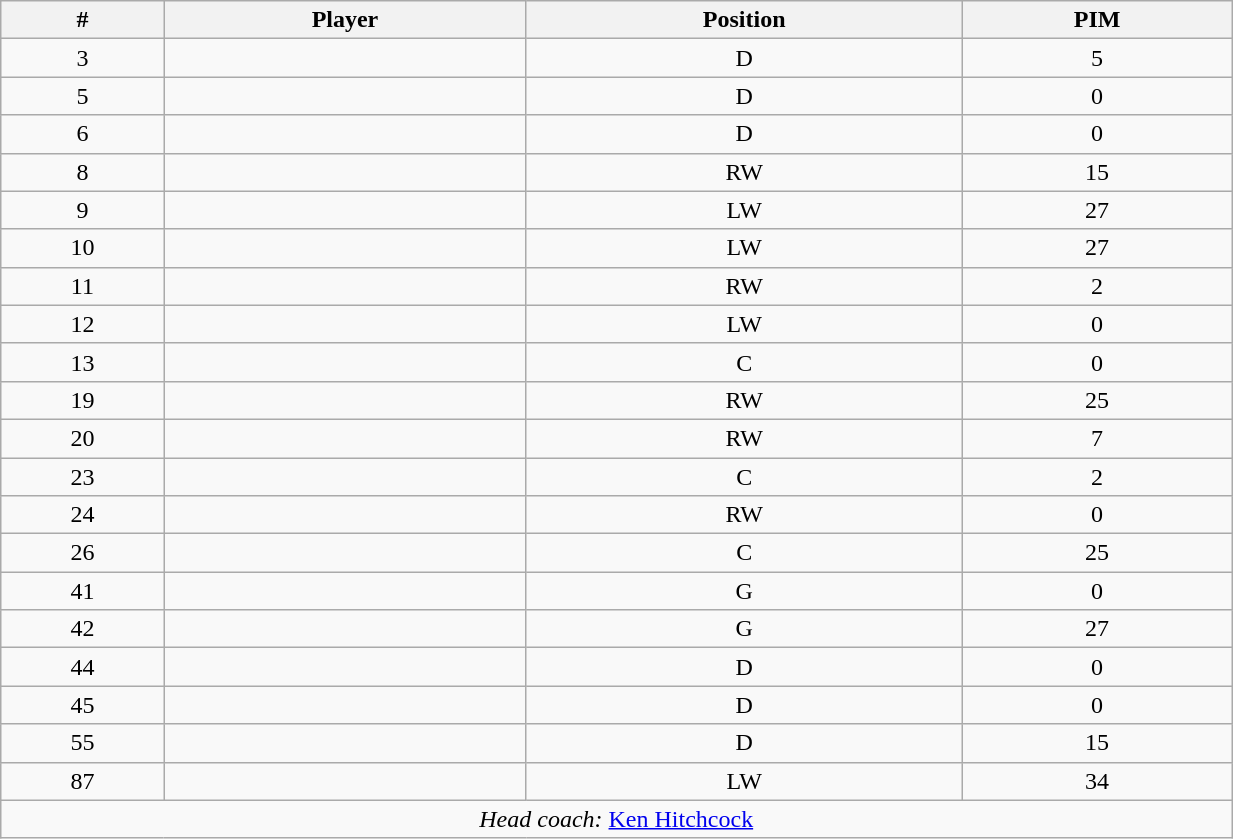<table width="65%" class="wikitable sortable" style="text-align:center">
<tr>
<th>#</th>
<th>Player</th>
<th>Position</th>
<th>PIM</th>
</tr>
<tr>
<td>3</td>
<td align=left></td>
<td>D</td>
<td>5</td>
</tr>
<tr>
<td>5</td>
<td align=left></td>
<td>D</td>
<td>0</td>
</tr>
<tr>
<td>6</td>
<td align=left></td>
<td>D</td>
<td>0</td>
</tr>
<tr>
<td>8</td>
<td align=left></td>
<td>RW</td>
<td>15</td>
</tr>
<tr>
<td>9</td>
<td align=left></td>
<td>LW</td>
<td>27</td>
</tr>
<tr>
<td>10</td>
<td align=left></td>
<td>LW</td>
<td>27</td>
</tr>
<tr>
<td>11</td>
<td align=left></td>
<td>RW</td>
<td>2</td>
</tr>
<tr>
<td>12</td>
<td align=left></td>
<td>LW</td>
<td>0</td>
</tr>
<tr>
<td>13</td>
<td align=left></td>
<td>C</td>
<td>0</td>
</tr>
<tr>
<td>19</td>
<td align=left></td>
<td>RW</td>
<td>25</td>
</tr>
<tr>
<td>20</td>
<td align=left></td>
<td>RW</td>
<td>7</td>
</tr>
<tr>
<td>23</td>
<td align=left></td>
<td>C</td>
<td>2</td>
</tr>
<tr>
<td>24</td>
<td align=left></td>
<td>RW</td>
<td>0</td>
</tr>
<tr>
<td>26</td>
<td align=left></td>
<td>C</td>
<td>25</td>
</tr>
<tr>
<td>41</td>
<td align=left></td>
<td>G</td>
<td>0</td>
</tr>
<tr>
<td>42</td>
<td align=left></td>
<td>G</td>
<td>27</td>
</tr>
<tr>
<td>44</td>
<td align=left></td>
<td>D</td>
<td>0</td>
</tr>
<tr>
<td>45</td>
<td align=left></td>
<td>D</td>
<td>0</td>
</tr>
<tr>
<td>55</td>
<td align=left></td>
<td>D</td>
<td>15</td>
</tr>
<tr>
<td>87</td>
<td align=left></td>
<td>LW</td>
<td>34</td>
</tr>
<tr class="sortbottom">
<td colspan="4"><em>Head coach:</em> <a href='#'>Ken Hitchcock</a></td>
</tr>
</table>
